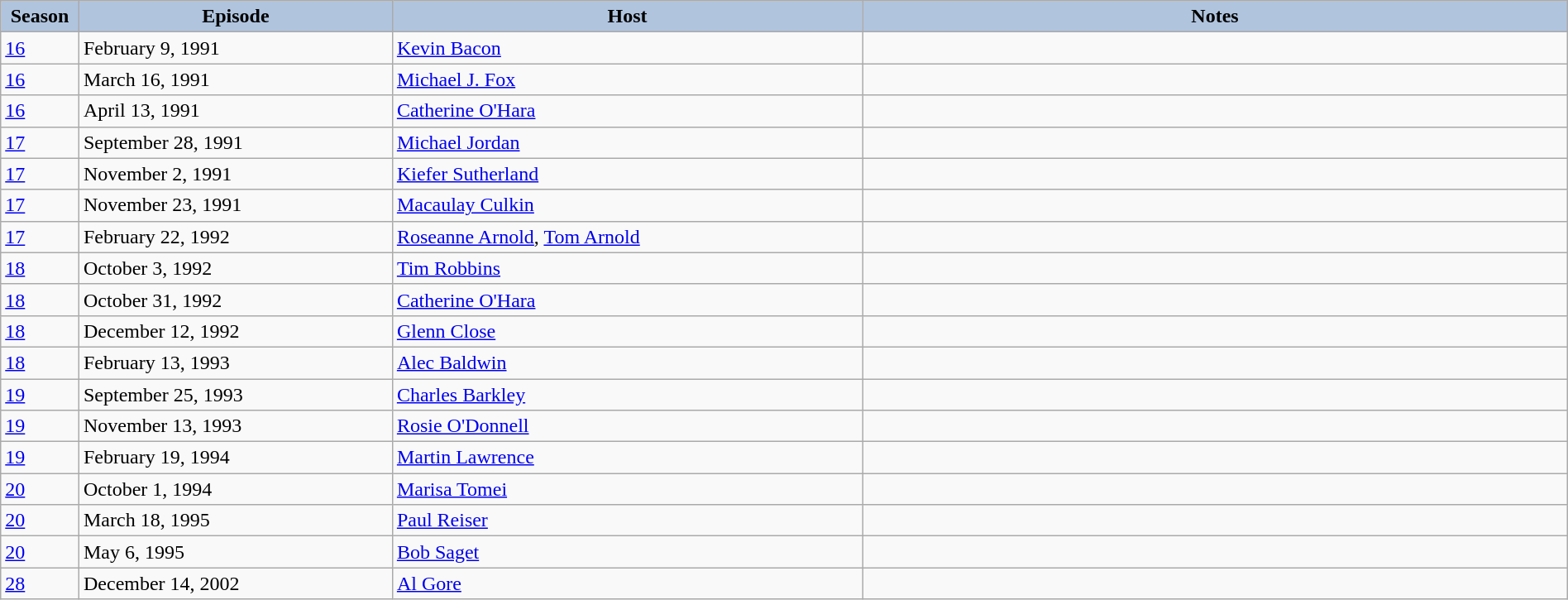<table class="wikitable" style="width:100%;">
<tr>
<th style="background:#B0C4DE;" width="5%">Season</th>
<th style="background:#B0C4DE;" width="20%">Episode</th>
<th style="background:#B0C4DE;" width="30%">Host</th>
<th style="background:#B0C4DE;" width="45%">Notes</th>
</tr>
<tr>
<td><a href='#'>16</a></td>
<td>February 9, 1991</td>
<td><a href='#'>Kevin Bacon</a></td>
<td></td>
</tr>
<tr>
<td><a href='#'>16</a></td>
<td>March 16, 1991</td>
<td><a href='#'>Michael J. Fox</a></td>
<td></td>
</tr>
<tr>
<td><a href='#'>16</a></td>
<td>April 13, 1991</td>
<td><a href='#'>Catherine O'Hara</a></td>
<td></td>
</tr>
<tr>
<td><a href='#'>17</a></td>
<td>September 28, 1991</td>
<td><a href='#'>Michael Jordan</a></td>
<td></td>
</tr>
<tr>
<td><a href='#'>17</a></td>
<td>November 2, 1991</td>
<td><a href='#'>Kiefer Sutherland</a></td>
<td></td>
</tr>
<tr>
<td><a href='#'>17</a></td>
<td>November 23, 1991</td>
<td><a href='#'>Macaulay Culkin</a></td>
<td></td>
</tr>
<tr>
<td><a href='#'>17</a></td>
<td>February 22, 1992</td>
<td><a href='#'>Roseanne Arnold</a>, <a href='#'>Tom Arnold</a></td>
<td></td>
</tr>
<tr>
<td><a href='#'>18</a></td>
<td>October 3, 1992</td>
<td><a href='#'>Tim Robbins</a></td>
<td></td>
</tr>
<tr>
<td><a href='#'>18</a></td>
<td>October 31, 1992</td>
<td><a href='#'>Catherine O'Hara</a></td>
<td></td>
</tr>
<tr>
<td><a href='#'>18</a></td>
<td>December 12, 1992</td>
<td><a href='#'>Glenn Close</a></td>
<td></td>
</tr>
<tr>
<td><a href='#'>18</a></td>
<td>February 13, 1993</td>
<td><a href='#'>Alec Baldwin</a></td>
<td></td>
</tr>
<tr>
<td><a href='#'>19</a></td>
<td>September 25, 1993</td>
<td><a href='#'>Charles Barkley</a></td>
<td></td>
</tr>
<tr>
<td><a href='#'>19</a></td>
<td>November 13, 1993</td>
<td><a href='#'>Rosie O'Donnell</a></td>
<td></td>
</tr>
<tr>
<td><a href='#'>19</a></td>
<td>February 19, 1994</td>
<td><a href='#'>Martin Lawrence</a></td>
<td></td>
</tr>
<tr>
<td><a href='#'>20</a></td>
<td>October 1, 1994</td>
<td><a href='#'>Marisa Tomei</a></td>
<td></td>
</tr>
<tr>
<td><a href='#'>20</a></td>
<td>March 18, 1995</td>
<td><a href='#'>Paul Reiser</a></td>
<td></td>
</tr>
<tr>
<td><a href='#'>20</a></td>
<td>May 6, 1995</td>
<td><a href='#'>Bob Saget</a></td>
<td></td>
</tr>
<tr>
<td><a href='#'>28</a></td>
<td>December 14, 2002</td>
<td><a href='#'>Al Gore</a></td>
<td></td>
</tr>
</table>
